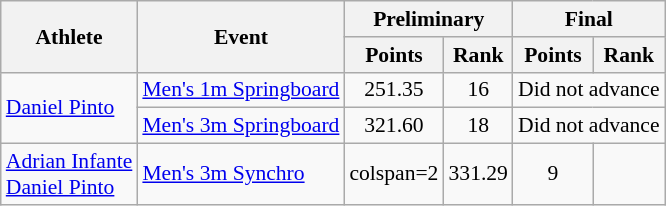<table class=wikitable style="font-size:90%">
<tr>
<th rowspan="2">Athlete</th>
<th rowspan="2">Event</th>
<th colspan="2">Preliminary</th>
<th colspan="2">Final</th>
</tr>
<tr>
<th>Points</th>
<th>Rank</th>
<th>Points</th>
<th>Rank</th>
</tr>
<tr align=center>
<td align=left rowspan=2><a href='#'>Daniel Pinto</a></td>
<td align=left><a href='#'>Men's 1m Springboard</a></td>
<td>251.35</td>
<td>16</td>
<td colspan=2>Did not advance</td>
</tr>
<tr align=center>
<td align=left><a href='#'>Men's 3m Springboard</a></td>
<td>321.60</td>
<td>18</td>
<td colspan=2>Did not advance</td>
</tr>
<tr align=center>
<td align=left><a href='#'>Adrian Infante</a><br><a href='#'>Daniel Pinto</a></td>
<td align=left><a href='#'>Men's 3m Synchro</a></td>
<td>colspan=2 </td>
<td>331.29</td>
<td>9</td>
</tr>
</table>
